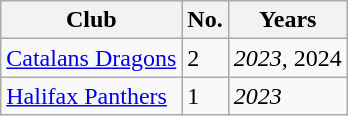<table class="wikitable">
<tr>
<th>Club</th>
<th>No.</th>
<th>Years</th>
</tr>
<tr>
<td> <a href='#'>Catalans Dragons</a></td>
<td>2</td>
<td><em>2023</em>, 2024</td>
</tr>
<tr>
<td> <a href='#'>Halifax Panthers</a></td>
<td>1</td>
<td><em>2023</em></td>
</tr>
</table>
